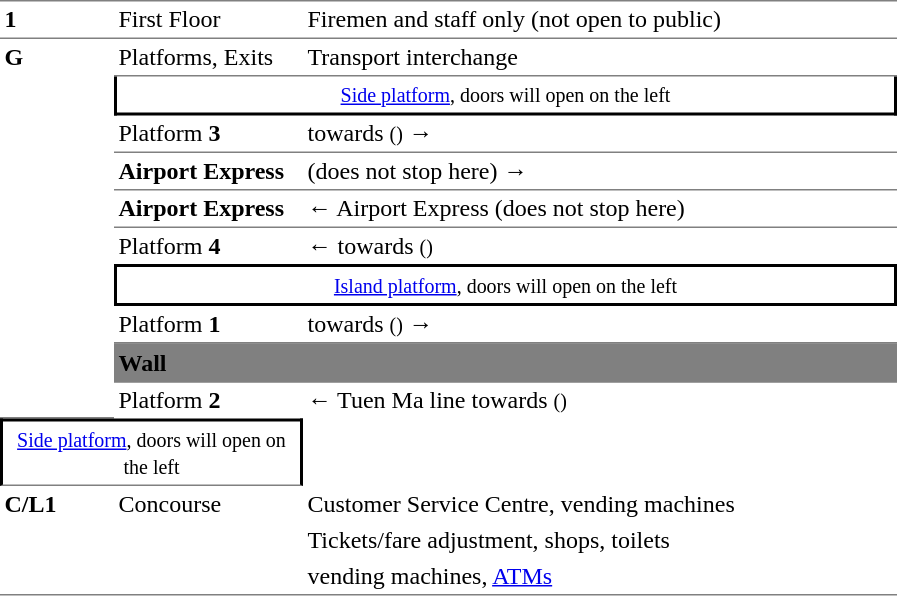<table border=0 cellspacing=0 cellpadding=3>
<tr>
<td style="border-top:solid 1px gray;border-bottom:solid 1px gray;width:70px;vertical-align:top;" rowspan=1><strong>1</strong></td>
<td style="border-top:solid 1px gray;border-bottom:solid 1px gray;width:120px;vertical-align:top;">First Floor</td>
<td style="border-top:solid 1px gray;border-bottom:solid 1px gray;width:390px;vertical-align:top;">Firemen and staff only (not open to public)</td>
</tr>
<tr>
<td style="border-bottom:solid 1px gray;vertical-align:top;" rowspan=11><strong>G</strong></td>
<td style="border-bottom:solid 1px gray;vertical-align:top;">Platforms, Exits</td>
<td style="border-bottom:solid 1px gray;vertical-align:top;">Transport interchange</td>
</tr>
<tr>
<td style="border-right:solid 2px black;border-left:solid 2px black;border-bottom:solid 2px black;text-align:center;" colspan=2><small><a href='#'>Side platform</a>, doors will open on the left</small></td>
</tr>
<tr>
<td style="border-bottom:solid 1px gray;">Platform <span><strong>3</strong></span></td>
<td style="border-bottom:solid 1px gray;">  towards  <small>()</small> →</td>
</tr>
<tr>
<td style="border-bottom:solid 1px gray;"><span><strong>Airport Express</strong></span></td>
<td style="border-bottom:solid 1px gray;">  (does not stop here) →</td>
</tr>
<tr>
<td style="border-bottom:solid 1px gray;"><span><strong>Airport Express</strong></span></td>
<td style="border-bottom:solid 1px gray;">←  Airport Express (does not stop here)</td>
</tr>
<tr>
<td>Platform <span><strong>4</strong></span></td>
<td>←  towards  <small>()</small></td>
</tr>
<tr>
<td style="border-top:solid 2px black;border-right:solid 2px black;border-left:solid 2px black;border-bottom:solid 2px black;text-align:center;" colspan=2><small><a href='#'>Island platform</a>, doors will open on the left</small></td>
</tr>
<tr>
<td style="border-bottom:solid 1px gray;">Platform <span><strong>1</strong></span></td>
<td style="border-bottom:solid 1px gray;">  towards  <small>()</small> →</td>
</tr>
<tr>
</tr>
<tr bgcolor="grey">
<td style="border-bottom:solid 1px gray;border-top:solid 1px gray;" colspan="2"><strong>Wall</strong></td>
</tr>
<tr>
<td>Platform <span><strong>2</strong></span></td>
<td>←  Tuen Ma line towards  <small>()</small></td>
</tr>
<tr>
<td style="border-top:solid 2px black;border-right:solid 2px black;border-left:solid 2px black;border-bottom:solid 1px gray;text-align:center;" colspan=2><small><a href='#'>Side platform</a>, doors will open on the left</small></td>
</tr>
<tr>
<td style="border-bottom:solid 1px gray;vertical-align:top;" rowspan=3><strong>C/L1</strong></td>
<td style="border-bottom:solid 1px gray;vertical-align:top;" rowspan=3>Concourse</td>
<td>Customer Service Centre, vending machines</td>
</tr>
<tr>
<td>Tickets/fare adjustment, shops, toilets</td>
</tr>
<tr>
<td style="border-bottom:solid 1px gray;">vending machines, <a href='#'>ATMs</a></td>
</tr>
</table>
